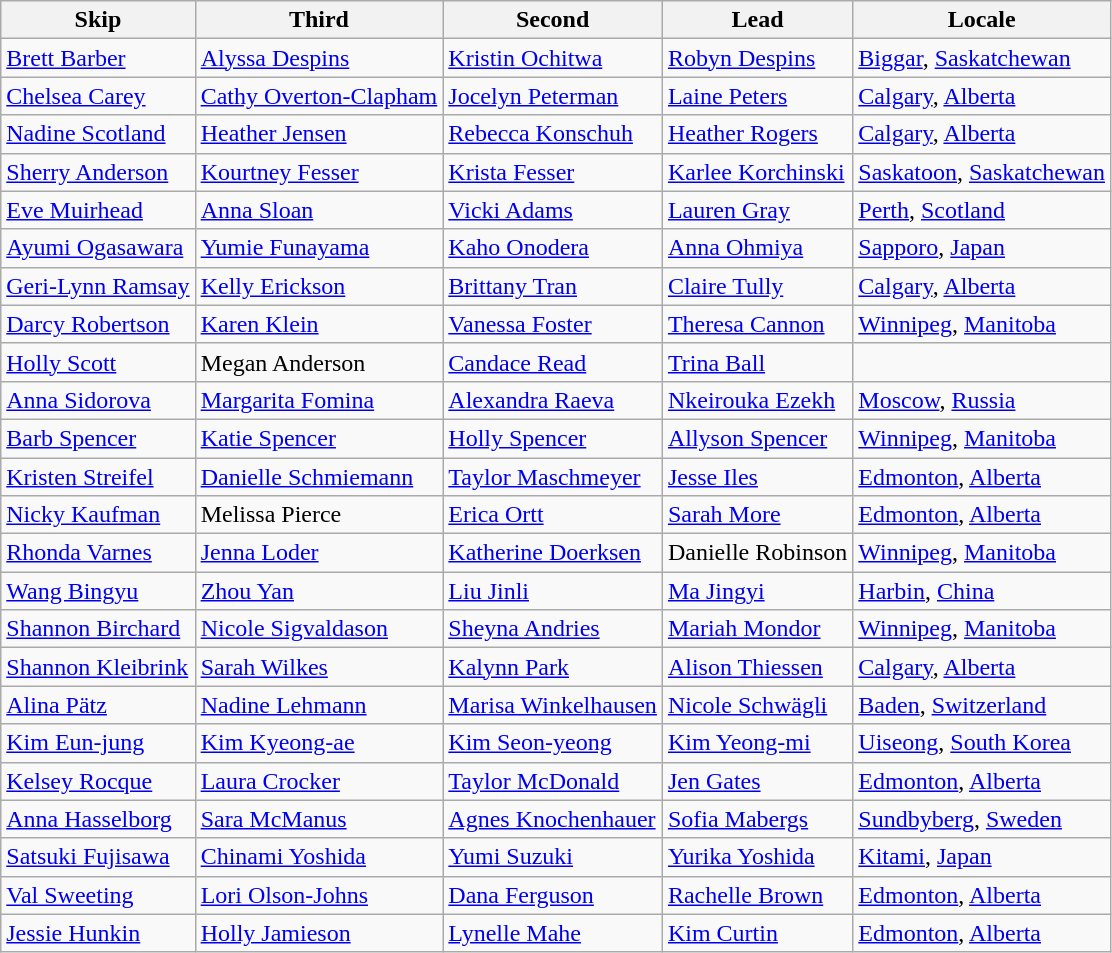<table class=wikitable>
<tr>
<th>Skip</th>
<th>Third</th>
<th>Second</th>
<th>Lead</th>
<th>Locale</th>
</tr>
<tr>
<td><a href='#'>Brett Barber</a></td>
<td><a href='#'>Alyssa Despins</a></td>
<td><a href='#'>Kristin Ochitwa</a></td>
<td><a href='#'>Robyn Despins</a></td>
<td> <a href='#'>Biggar</a>, <a href='#'>Saskatchewan</a></td>
</tr>
<tr>
<td><a href='#'>Chelsea Carey</a></td>
<td><a href='#'>Cathy Overton-Clapham</a></td>
<td><a href='#'>Jocelyn Peterman</a></td>
<td><a href='#'>Laine Peters</a></td>
<td> <a href='#'>Calgary</a>, <a href='#'>Alberta</a></td>
</tr>
<tr>
<td><a href='#'>Nadine Scotland</a></td>
<td><a href='#'>Heather Jensen</a></td>
<td><a href='#'>Rebecca Konschuh</a></td>
<td><a href='#'>Heather Rogers</a></td>
<td> <a href='#'>Calgary</a>, <a href='#'>Alberta</a></td>
</tr>
<tr>
<td><a href='#'>Sherry Anderson</a></td>
<td><a href='#'>Kourtney Fesser</a></td>
<td><a href='#'>Krista Fesser</a></td>
<td><a href='#'>Karlee Korchinski</a></td>
<td> <a href='#'>Saskatoon</a>, <a href='#'>Saskatchewan</a></td>
</tr>
<tr>
<td><a href='#'>Eve Muirhead</a></td>
<td><a href='#'>Anna Sloan</a></td>
<td><a href='#'>Vicki Adams</a></td>
<td><a href='#'>Lauren Gray</a></td>
<td> <a href='#'>Perth</a>, <a href='#'>Scotland</a></td>
</tr>
<tr>
<td><a href='#'>Ayumi Ogasawara</a></td>
<td><a href='#'>Yumie Funayama</a></td>
<td><a href='#'>Kaho Onodera</a></td>
<td><a href='#'>Anna Ohmiya</a></td>
<td> <a href='#'>Sapporo</a>, <a href='#'>Japan</a></td>
</tr>
<tr>
<td><a href='#'>Geri-Lynn Ramsay</a></td>
<td><a href='#'>Kelly Erickson</a></td>
<td><a href='#'>Brittany Tran</a></td>
<td><a href='#'>Claire Tully</a></td>
<td> <a href='#'>Calgary</a>, <a href='#'>Alberta</a></td>
</tr>
<tr>
<td><a href='#'>Darcy Robertson</a></td>
<td><a href='#'>Karen Klein</a></td>
<td><a href='#'>Vanessa Foster</a></td>
<td><a href='#'>Theresa Cannon</a></td>
<td> <a href='#'>Winnipeg</a>, <a href='#'>Manitoba</a></td>
</tr>
<tr>
<td><a href='#'>Holly Scott</a></td>
<td>Megan Anderson</td>
<td><a href='#'>Candace Read</a></td>
<td><a href='#'>Trina Ball</a></td>
<td></td>
</tr>
<tr>
<td><a href='#'>Anna Sidorova</a></td>
<td><a href='#'>Margarita Fomina</a></td>
<td><a href='#'>Alexandra Raeva</a></td>
<td><a href='#'>Nkeirouka Ezekh</a></td>
<td> <a href='#'>Moscow</a>, <a href='#'>Russia</a></td>
</tr>
<tr>
<td><a href='#'>Barb Spencer</a></td>
<td><a href='#'>Katie Spencer</a></td>
<td><a href='#'>Holly Spencer</a></td>
<td><a href='#'>Allyson Spencer</a></td>
<td> <a href='#'>Winnipeg</a>, <a href='#'>Manitoba</a></td>
</tr>
<tr>
<td><a href='#'>Kristen Streifel</a></td>
<td><a href='#'>Danielle Schmiemann</a></td>
<td><a href='#'>Taylor Maschmeyer</a></td>
<td><a href='#'>Jesse Iles</a></td>
<td> <a href='#'>Edmonton</a>, <a href='#'>Alberta</a></td>
</tr>
<tr>
<td><a href='#'>Nicky Kaufman</a></td>
<td>Melissa Pierce</td>
<td><a href='#'>Erica Ortt</a></td>
<td><a href='#'>Sarah More</a></td>
<td> <a href='#'>Edmonton</a>, <a href='#'>Alberta</a></td>
</tr>
<tr>
<td><a href='#'>Rhonda Varnes</a></td>
<td><a href='#'>Jenna Loder</a></td>
<td><a href='#'>Katherine Doerksen</a></td>
<td>Danielle Robinson</td>
<td> <a href='#'>Winnipeg</a>, <a href='#'>Manitoba</a></td>
</tr>
<tr>
<td><a href='#'>Wang Bingyu</a></td>
<td><a href='#'>Zhou Yan</a></td>
<td><a href='#'>Liu Jinli</a></td>
<td><a href='#'>Ma Jingyi</a></td>
<td> <a href='#'>Harbin</a>, <a href='#'>China</a></td>
</tr>
<tr>
<td><a href='#'>Shannon Birchard</a></td>
<td><a href='#'>Nicole Sigvaldason</a></td>
<td><a href='#'>Sheyna Andries</a></td>
<td><a href='#'>Mariah Mondor</a></td>
<td> <a href='#'>Winnipeg</a>, <a href='#'>Manitoba</a></td>
</tr>
<tr>
<td><a href='#'>Shannon Kleibrink</a></td>
<td><a href='#'>Sarah Wilkes</a></td>
<td><a href='#'>Kalynn Park</a></td>
<td><a href='#'>Alison Thiessen</a></td>
<td> <a href='#'>Calgary</a>, <a href='#'>Alberta</a></td>
</tr>
<tr>
<td><a href='#'>Alina Pätz</a></td>
<td><a href='#'>Nadine Lehmann</a></td>
<td><a href='#'>Marisa Winkelhausen</a></td>
<td><a href='#'>Nicole Schwägli</a></td>
<td> <a href='#'>Baden</a>, <a href='#'>Switzerland</a></td>
</tr>
<tr>
<td><a href='#'>Kim Eun-jung</a></td>
<td><a href='#'>Kim Kyeong-ae</a></td>
<td><a href='#'>Kim Seon-yeong</a></td>
<td><a href='#'>Kim Yeong-mi</a></td>
<td> <a href='#'>Uiseong</a>, <a href='#'>South Korea</a></td>
</tr>
<tr>
<td><a href='#'>Kelsey Rocque</a></td>
<td><a href='#'>Laura Crocker</a></td>
<td><a href='#'>Taylor McDonald</a></td>
<td><a href='#'>Jen Gates</a></td>
<td> <a href='#'>Edmonton</a>, <a href='#'>Alberta</a></td>
</tr>
<tr>
<td><a href='#'>Anna Hasselborg</a></td>
<td><a href='#'>Sara McManus</a></td>
<td><a href='#'>Agnes Knochenhauer</a></td>
<td><a href='#'>Sofia Mabergs</a></td>
<td> <a href='#'>Sundbyberg</a>, <a href='#'>Sweden</a></td>
</tr>
<tr>
<td><a href='#'>Satsuki Fujisawa</a></td>
<td><a href='#'>Chinami Yoshida</a></td>
<td><a href='#'>Yumi Suzuki</a></td>
<td><a href='#'>Yurika Yoshida</a></td>
<td> <a href='#'>Kitami</a>, <a href='#'>Japan</a></td>
</tr>
<tr>
<td><a href='#'>Val Sweeting</a></td>
<td><a href='#'>Lori Olson-Johns</a></td>
<td><a href='#'>Dana Ferguson</a></td>
<td><a href='#'>Rachelle Brown</a></td>
<td> <a href='#'>Edmonton</a>, <a href='#'>Alberta</a></td>
</tr>
<tr>
<td><a href='#'>Jessie Hunkin</a></td>
<td><a href='#'>Holly Jamieson</a></td>
<td><a href='#'>Lynelle Mahe</a></td>
<td><a href='#'>Kim Curtin</a></td>
<td> <a href='#'>Edmonton</a>, <a href='#'>Alberta</a></td>
</tr>
</table>
